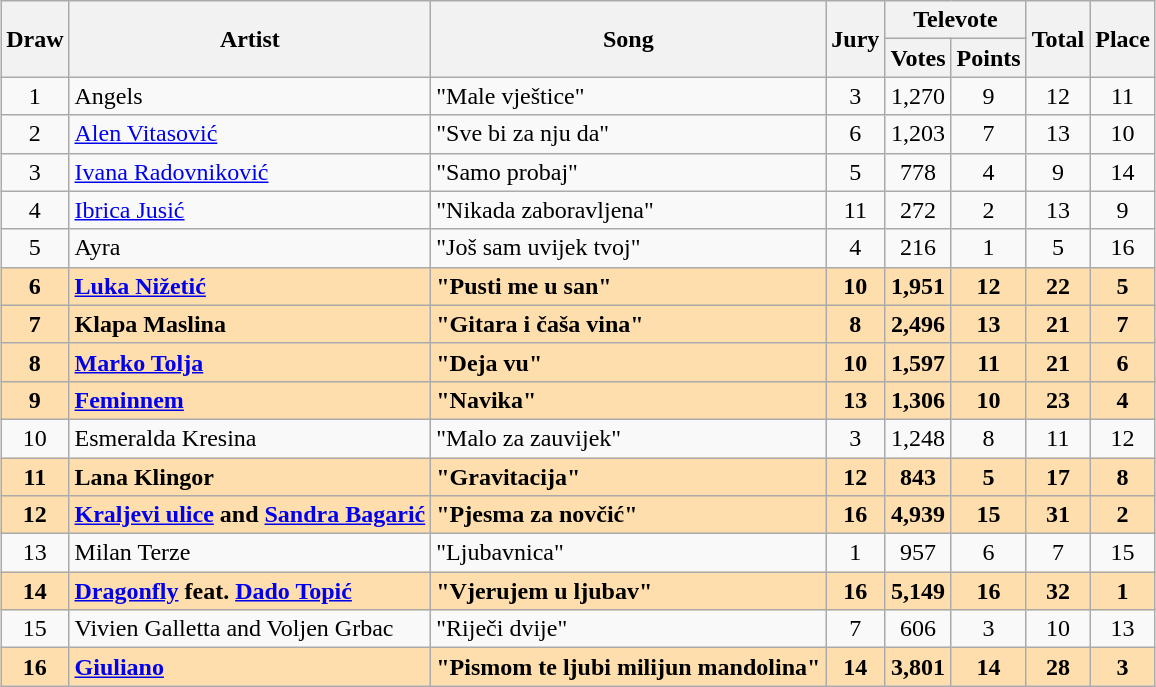<table class="sortable wikitable" style="margin: 1em auto 1em auto; text-align:center">
<tr>
<th rowspan="2">Draw</th>
<th rowspan="2">Artist</th>
<th rowspan="2">Song</th>
<th rowspan="2">Jury</th>
<th colspan="2">Televote</th>
<th rowspan="2">Total</th>
<th rowspan="2">Place</th>
</tr>
<tr>
<th>Votes</th>
<th>Points</th>
</tr>
<tr>
<td>1</td>
<td align="left">Angels</td>
<td align="left">"Male vještice"</td>
<td>3</td>
<td>1,270</td>
<td>9</td>
<td>12</td>
<td>11</td>
</tr>
<tr>
<td>2</td>
<td align="left"><a href='#'>Alen Vitasović</a></td>
<td align="left">"Sve bi za nju da"</td>
<td>6</td>
<td>1,203</td>
<td>7</td>
<td>13</td>
<td>10</td>
</tr>
<tr>
<td>3</td>
<td align="left"><a href='#'>Ivana Radovniković</a></td>
<td align="left">"Samo probaj"</td>
<td>5</td>
<td>778</td>
<td>4</td>
<td>9</td>
<td>14</td>
</tr>
<tr>
<td>4</td>
<td align="left"><a href='#'>Ibrica Jusić</a></td>
<td align="left">"Nikada zaboravljena"</td>
<td>11</td>
<td>272</td>
<td>2</td>
<td>13</td>
<td>9</td>
</tr>
<tr>
<td>5</td>
<td align="left">Ayra</td>
<td align="left">"Još sam uvijek tvoj"</td>
<td>4</td>
<td>216</td>
<td>1</td>
<td>5</td>
<td>16</td>
</tr>
<tr style="font-weight:bold; background:navajowhite;">
<td>6</td>
<td align="left"><a href='#'>Luka Nižetić</a></td>
<td align="left">"Pusti me u san"</td>
<td>10</td>
<td>1,951</td>
<td>12</td>
<td>22</td>
<td>5</td>
</tr>
<tr style="font-weight:bold; background:navajowhite;">
<td>7</td>
<td align="left">Klapa Maslina</td>
<td align="left">"Gitara i čaša vina"</td>
<td>8</td>
<td>2,496</td>
<td>13</td>
<td>21</td>
<td>7</td>
</tr>
<tr style="font-weight:bold; background:navajowhite;">
<td>8</td>
<td align="left"><a href='#'>Marko Tolja</a></td>
<td align="left">"Deja vu"</td>
<td>10</td>
<td>1,597</td>
<td>11</td>
<td>21</td>
<td>6</td>
</tr>
<tr style="font-weight:bold; background:navajowhite;">
<td>9</td>
<td align="left"><a href='#'>Feminnem</a></td>
<td align="left">"Navika"</td>
<td>13</td>
<td>1,306</td>
<td>10</td>
<td>23</td>
<td>4</td>
</tr>
<tr>
<td>10</td>
<td align="left">Esmeralda Kresina</td>
<td align="left">"Malo za zauvijek"</td>
<td>3</td>
<td>1,248</td>
<td>8</td>
<td>11</td>
<td>12</td>
</tr>
<tr style="font-weight:bold;background:navajowhite;">
<td>11</td>
<td align="left">Lana Klingor</td>
<td align="left">"Gravitacija"</td>
<td>12</td>
<td>843</td>
<td>5</td>
<td>17</td>
<td>8</td>
</tr>
<tr style="font-weight:bold; background:navajowhite;">
<td>12</td>
<td align="left"><a href='#'>Kraljevi ulice</a> and <a href='#'>Sandra Bagarić</a></td>
<td align="left">"Pjesma za novčić"</td>
<td>16</td>
<td>4,939</td>
<td>15</td>
<td>31</td>
<td>2</td>
</tr>
<tr>
<td>13</td>
<td align="left">Milan Terze</td>
<td align="left">"Ljubavnica"</td>
<td>1</td>
<td>957</td>
<td>6</td>
<td>7</td>
<td>15</td>
</tr>
<tr style="font-weight:bold; background:navajowhite;">
<td>14</td>
<td align="left"><a href='#'>Dragonfly</a> feat. <a href='#'>Dado Topić</a></td>
<td align="left">"Vjerujem u ljubav"</td>
<td>16</td>
<td>5,149</td>
<td>16</td>
<td>32</td>
<td>1</td>
</tr>
<tr>
<td>15</td>
<td align="left">Vivien Galletta and Voljen Grbac</td>
<td align="left">"Riječi dvije"</td>
<td>7</td>
<td>606</td>
<td>3</td>
<td>10</td>
<td>13</td>
</tr>
<tr style="font-weight:bold; background:navajowhite;">
<td>16</td>
<td align="left"><a href='#'>Giuliano</a></td>
<td align="left">"Pismom te ljubi milijun mandolina"</td>
<td>14</td>
<td>3,801</td>
<td>14</td>
<td>28</td>
<td>3</td>
</tr>
</table>
